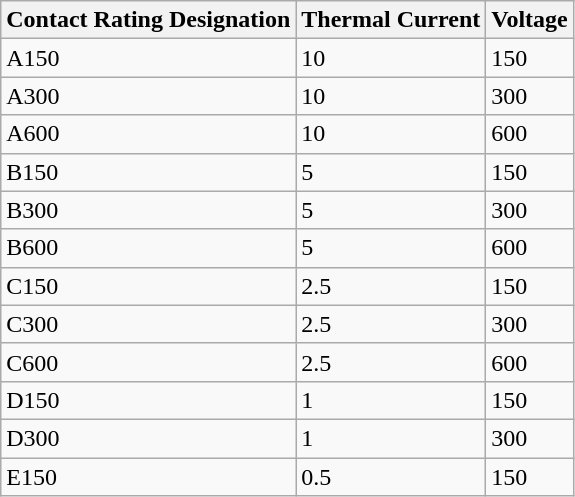<table class="wikitable">
<tr>
<th>Contact Rating Designation</th>
<th>Thermal Current</th>
<th>Voltage</th>
</tr>
<tr>
<td>A150</td>
<td>10</td>
<td>150</td>
</tr>
<tr>
<td>A300</td>
<td>10</td>
<td>300</td>
</tr>
<tr>
<td>A600</td>
<td>10</td>
<td>600</td>
</tr>
<tr>
<td>B150</td>
<td>5</td>
<td>150</td>
</tr>
<tr>
<td>B300</td>
<td>5</td>
<td>300</td>
</tr>
<tr>
<td>B600</td>
<td>5</td>
<td>600</td>
</tr>
<tr>
<td>C150</td>
<td>2.5</td>
<td>150</td>
</tr>
<tr>
<td>C300</td>
<td>2.5</td>
<td>300</td>
</tr>
<tr>
<td>C600</td>
<td>2.5</td>
<td>600</td>
</tr>
<tr>
<td>D150</td>
<td>1</td>
<td>150</td>
</tr>
<tr>
<td>D300</td>
<td>1</td>
<td>300</td>
</tr>
<tr>
<td>E150</td>
<td>0.5</td>
<td>150</td>
</tr>
</table>
